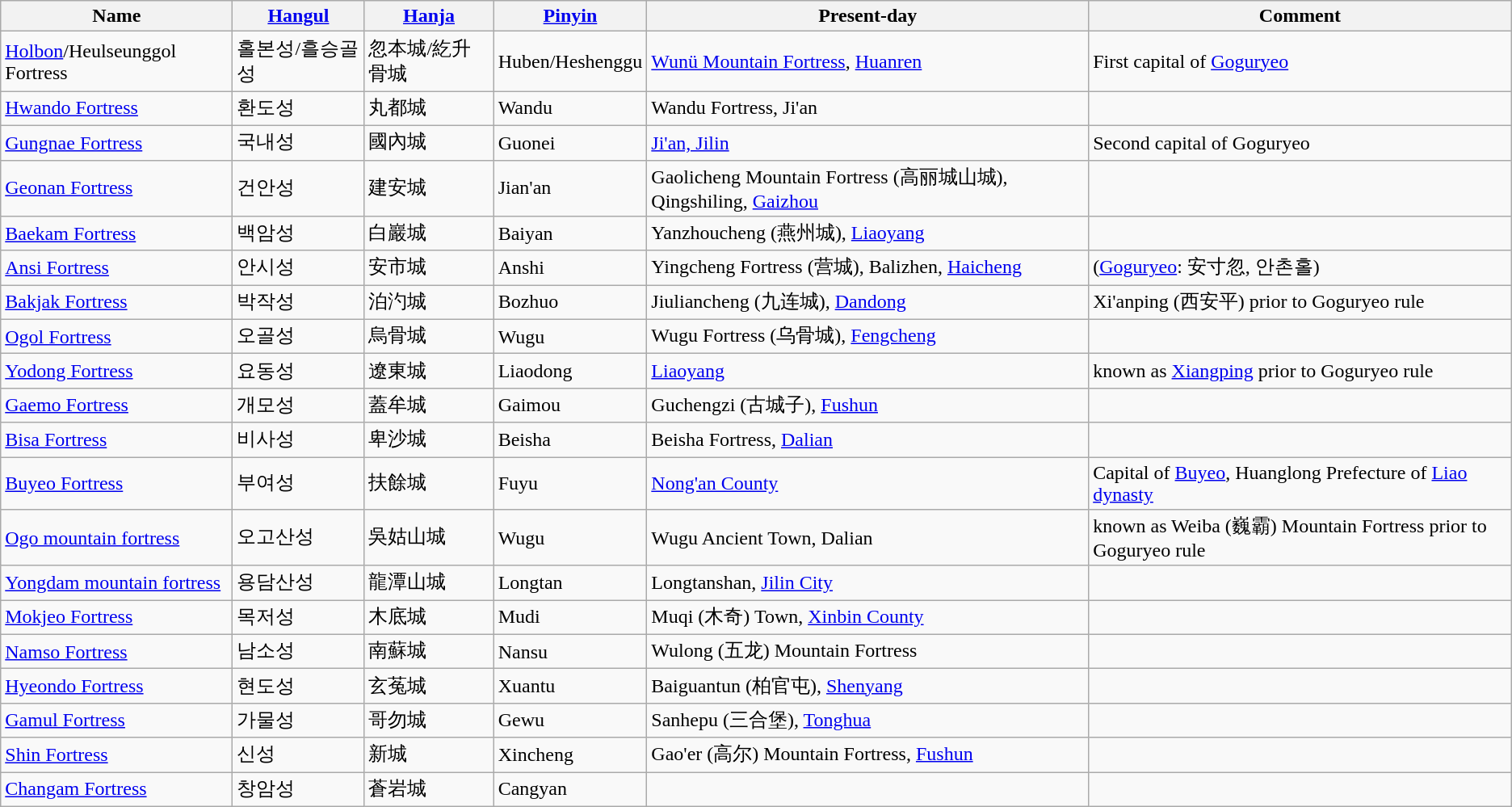<table class="wikitable sortable">
<tr>
<th>Name</th>
<th><a href='#'>Hangul</a></th>
<th><a href='#'>Hanja</a></th>
<th><a href='#'>Pinyin</a></th>
<th>Present-day</th>
<th>Comment</th>
</tr>
<tr>
<td><a href='#'>Holbon</a>/Heulseunggol Fortress</td>
<td>홀본성/흘승골성</td>
<td>忽本城/紇升骨城</td>
<td>Huben/Heshenggu</td>
<td><a href='#'>Wunü Mountain Fortress</a>, <a href='#'>Huanren</a></td>
<td>First capital of <a href='#'>Goguryeo</a></td>
</tr>
<tr>
<td><a href='#'>Hwando Fortress</a></td>
<td>환도성</td>
<td>丸都城</td>
<td>Wandu</td>
<td>Wandu Fortress, Ji'an</td>
<td></td>
</tr>
<tr>
<td><a href='#'>Gungnae Fortress</a></td>
<td>국내성</td>
<td>國內城</td>
<td>Guonei</td>
<td><a href='#'>Ji'an, Jilin</a></td>
<td>Second capital of Goguryeo</td>
</tr>
<tr>
<td><a href='#'>Geonan Fortress</a></td>
<td>건안성</td>
<td>建安城</td>
<td>Jian'an</td>
<td>Gaolicheng Mountain Fortress (高丽城山城), Qingshiling, <a href='#'>Gaizhou</a></td>
<td></td>
</tr>
<tr>
<td><a href='#'>Baekam Fortress</a></td>
<td>백암성</td>
<td>白巖城</td>
<td>Baiyan</td>
<td>Yanzhoucheng (燕州城), <a href='#'>Liaoyang</a></td>
<td></td>
</tr>
<tr>
<td><a href='#'>Ansi Fortress</a></td>
<td>안시성</td>
<td>安市城</td>
<td>Anshi</td>
<td>Yingcheng Fortress (营城), Balizhen, <a href='#'>Haicheng</a></td>
<td>(<a href='#'>Goguryeo</a>: 安寸忽, 안촌홀)</td>
</tr>
<tr>
<td><a href='#'>Bakjak Fortress</a></td>
<td>박작성</td>
<td>泊汋城</td>
<td>Bozhuo</td>
<td>Jiuliancheng (九连城), <a href='#'>Dandong</a></td>
<td>Xi'anping (西安平) prior to Goguryeo rule</td>
</tr>
<tr>
<td><a href='#'>Ogol Fortress</a></td>
<td>오골성</td>
<td>烏骨城</td>
<td>Wugu</td>
<td>Wugu Fortress (乌骨城), <a href='#'>Fengcheng</a></td>
<td></td>
</tr>
<tr>
<td><a href='#'>Yodong Fortress</a></td>
<td>요동성</td>
<td>遼東城</td>
<td>Liaodong</td>
<td><a href='#'>Liaoyang</a></td>
<td>known as <a href='#'>Xiangping</a> prior to Goguryeo rule</td>
</tr>
<tr>
<td><a href='#'>Gaemo Fortress</a></td>
<td>개모성</td>
<td>蓋牟城</td>
<td>Gaimou</td>
<td>Guchengzi (古城子), <a href='#'>Fushun</a></td>
<td></td>
</tr>
<tr>
<td><a href='#'>Bisa Fortress</a></td>
<td>비사성</td>
<td>卑沙城</td>
<td>Beisha</td>
<td>Beisha Fortress, <a href='#'>Dalian</a></td>
<td></td>
</tr>
<tr>
<td><a href='#'>Buyeo Fortress</a></td>
<td>부여성</td>
<td>扶餘城</td>
<td>Fuyu</td>
<td><a href='#'>Nong'an County</a></td>
<td>Capital of <a href='#'>Buyeo</a>, Huanglong Prefecture of <a href='#'>Liao dynasty</a></td>
</tr>
<tr>
<td><a href='#'>Ogo mountain fortress</a></td>
<td>오고산성</td>
<td>吳姑山城</td>
<td>Wugu</td>
<td>Wugu Ancient Town, Dalian</td>
<td>known as Weiba (巍霸) Mountain Fortress prior to Goguryeo rule</td>
</tr>
<tr>
<td><a href='#'>Yongdam mountain fortress</a></td>
<td>용담산성</td>
<td>龍潭山城</td>
<td>Longtan</td>
<td>Longtanshan, <a href='#'>Jilin City</a></td>
<td></td>
</tr>
<tr>
<td><a href='#'>Mokjeo Fortress</a></td>
<td>목저성</td>
<td>木底城</td>
<td>Mudi</td>
<td>Muqi (木奇) Town, <a href='#'>Xinbin County</a></td>
<td></td>
</tr>
<tr>
<td><a href='#'>Namso Fortress</a></td>
<td>남소성</td>
<td>南蘇城</td>
<td>Nansu</td>
<td>Wulong (五龙) Mountain Fortress</td>
<td></td>
</tr>
<tr>
<td><a href='#'>Hyeondo Fortress</a></td>
<td>현도성</td>
<td>玄菟城</td>
<td>Xuantu</td>
<td>Baiguantun (柏官屯), <a href='#'>Shenyang</a></td>
<td></td>
</tr>
<tr>
<td><a href='#'>Gamul Fortress</a></td>
<td>가물성</td>
<td>哥勿城</td>
<td>Gewu</td>
<td>Sanhepu (三合堡), <a href='#'>Tonghua</a></td>
<td></td>
</tr>
<tr>
<td><a href='#'>Shin Fortress</a></td>
<td>신성</td>
<td>新城</td>
<td>Xincheng</td>
<td>Gao'er (高尔) Mountain Fortress, <a href='#'>Fushun</a></td>
<td></td>
</tr>
<tr>
<td><a href='#'>Changam Fortress</a></td>
<td>창암성</td>
<td>蒼岩城</td>
<td>Cangyan</td>
<td></td>
<td></td>
</tr>
</table>
